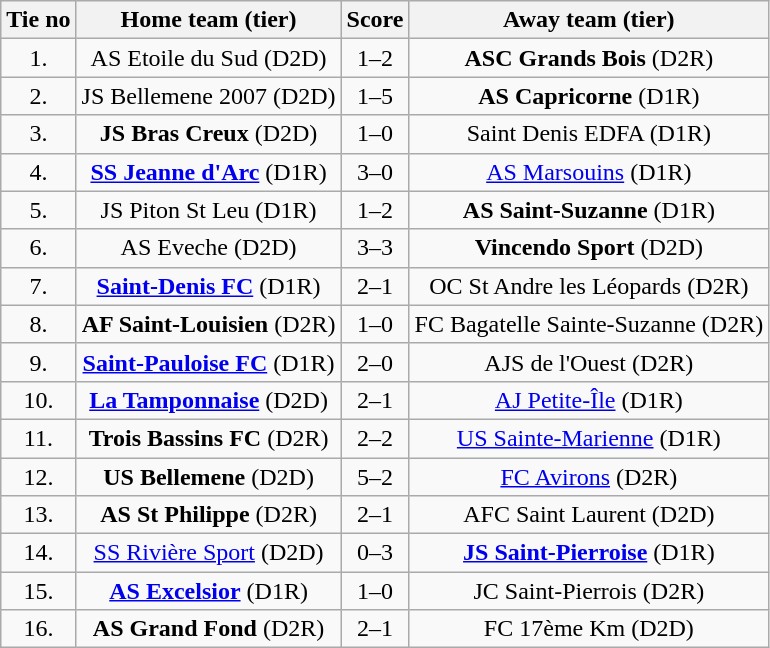<table class="wikitable" style="text-align: center">
<tr>
<th>Tie no</th>
<th>Home team (tier)</th>
<th>Score</th>
<th>Away team (tier)</th>
</tr>
<tr>
<td>1.</td>
<td> AS Etoile du Sud (D2D)</td>
<td>1–2</td>
<td><strong>ASC Grands Bois</strong> (D2R) </td>
</tr>
<tr>
<td>2.</td>
<td> JS Bellemene 2007 (D2D)</td>
<td>1–5</td>
<td><strong>AS Capricorne</strong> (D1R) </td>
</tr>
<tr>
<td>3.</td>
<td> <strong>JS Bras Creux</strong> (D2D)</td>
<td>1–0</td>
<td>Saint Denis EDFA (D1R) </td>
</tr>
<tr>
<td>4.</td>
<td> <strong><a href='#'>SS Jeanne d'Arc</a></strong> (D1R)</td>
<td>3–0</td>
<td><a href='#'>AS Marsouins</a> (D1R) </td>
</tr>
<tr>
<td>5.</td>
<td> JS Piton St Leu (D1R)</td>
<td>1–2</td>
<td><strong>AS Saint-Suzanne</strong> (D1R) </td>
</tr>
<tr>
<td>6.</td>
<td> AS Eveche (D2D)</td>
<td>3–3 </td>
<td><strong>Vincendo Sport</strong> (D2D) </td>
</tr>
<tr>
<td>7.</td>
<td> <strong><a href='#'>Saint-Denis FC</a></strong> (D1R)</td>
<td>2–1</td>
<td>OC St Andre les Léopards (D2R) </td>
</tr>
<tr>
<td>8.</td>
<td> <strong>AF Saint-Louisien</strong> (D2R)</td>
<td>1–0</td>
<td>FC Bagatelle Sainte-Suzanne (D2R) </td>
</tr>
<tr>
<td>9.</td>
<td> <strong><a href='#'>Saint-Pauloise FC</a></strong> (D1R)</td>
<td>2–0</td>
<td>AJS de l'Ouest (D2R) </td>
</tr>
<tr>
<td>10.</td>
<td> <strong><a href='#'>La Tamponnaise</a></strong> (D2D)</td>
<td>2–1</td>
<td><a href='#'>AJ Petite-Île</a> (D1R) </td>
</tr>
<tr>
<td>11.</td>
<td> <strong>Trois Bassins FC</strong> (D2R)</td>
<td>2–2 </td>
<td><a href='#'>US Sainte-Marienne</a> (D1R) </td>
</tr>
<tr>
<td>12.</td>
<td> <strong>US Bellemene </strong> (D2D)</td>
<td>5–2</td>
<td><a href='#'>FC Avirons</a> (D2R) </td>
</tr>
<tr>
<td>13.</td>
<td> <strong>AS St Philippe</strong> (D2R)</td>
<td>2–1</td>
<td>AFC Saint Laurent (D2D) </td>
</tr>
<tr>
<td>14.</td>
<td> <a href='#'>SS Rivière Sport</a> (D2D)</td>
<td>0–3</td>
<td><strong><a href='#'>JS Saint-Pierroise</a></strong> (D1R) </td>
</tr>
<tr>
<td>15.</td>
<td> <strong><a href='#'>AS Excelsior</a></strong> (D1R)</td>
<td>1–0</td>
<td>JC Saint-Pierrois (D2R) </td>
</tr>
<tr>
<td>16.</td>
<td> <strong>AS Grand Fond</strong> (D2R)</td>
<td>2–1</td>
<td>FC 17ème Km (D2D) </td>
</tr>
</table>
